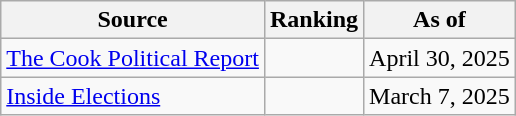<table class="wikitable" style="text-align:center">
<tr>
<th>Source</th>
<th>Ranking</th>
<th>As of</th>
</tr>
<tr>
<td align=left><a href='#'>The Cook Political Report</a></td>
<td></td>
<td>April 30, 2025</td>
</tr>
<tr>
<td align=left><a href='#'>Inside Elections</a></td>
<td></td>
<td>March 7, 2025</td>
</tr>
</table>
